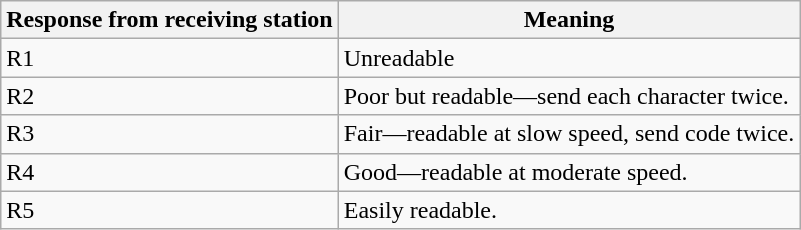<table class="wikitable">
<tr>
<th>Response from receiving station</th>
<th>Meaning</th>
</tr>
<tr>
<td>R1</td>
<td>Unreadable</td>
</tr>
<tr>
<td>R2</td>
<td>Poor but readable—send each character twice.</td>
</tr>
<tr>
<td>R3</td>
<td>Fair—readable at slow speed, send code twice.</td>
</tr>
<tr>
<td>R4</td>
<td>Good—readable at moderate speed.</td>
</tr>
<tr>
<td>R5</td>
<td>Easily readable.</td>
</tr>
</table>
